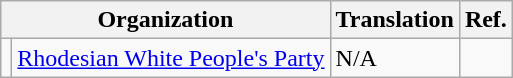<table class="wikitable">
<tr>
<th colspan="2">Organization</th>
<th>Translation</th>
<th>Ref.</th>
</tr>
<tr>
<td></td>
<td><a href='#'>Rhodesian White People's Party</a></td>
<td>N/A</td>
<td></td>
</tr>
</table>
